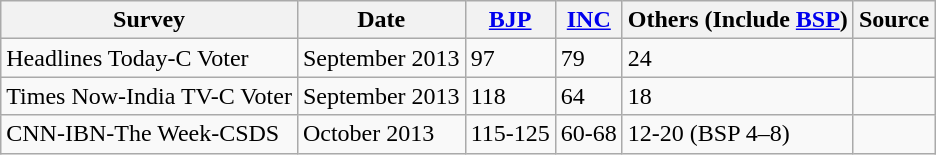<table class="wikitable">
<tr>
<th>Survey</th>
<th>Date</th>
<th><a href='#'>BJP</a></th>
<th><a href='#'>INC</a></th>
<th>Others (Include <a href='#'>BSP</a>)</th>
<th>Source</th>
</tr>
<tr>
<td>Headlines Today-C Voter</td>
<td>September 2013</td>
<td>97</td>
<td>79</td>
<td>24</td>
<td></td>
</tr>
<tr>
<td>Times Now-India TV-C Voter</td>
<td>September 2013</td>
<td>118</td>
<td>64</td>
<td>18</td>
<td></td>
</tr>
<tr>
<td>CNN-IBN-The Week-CSDS</td>
<td>October 2013</td>
<td>115-125</td>
<td>60-68</td>
<td>12-20 (BSP 4–8)</td>
<td></td>
</tr>
</table>
